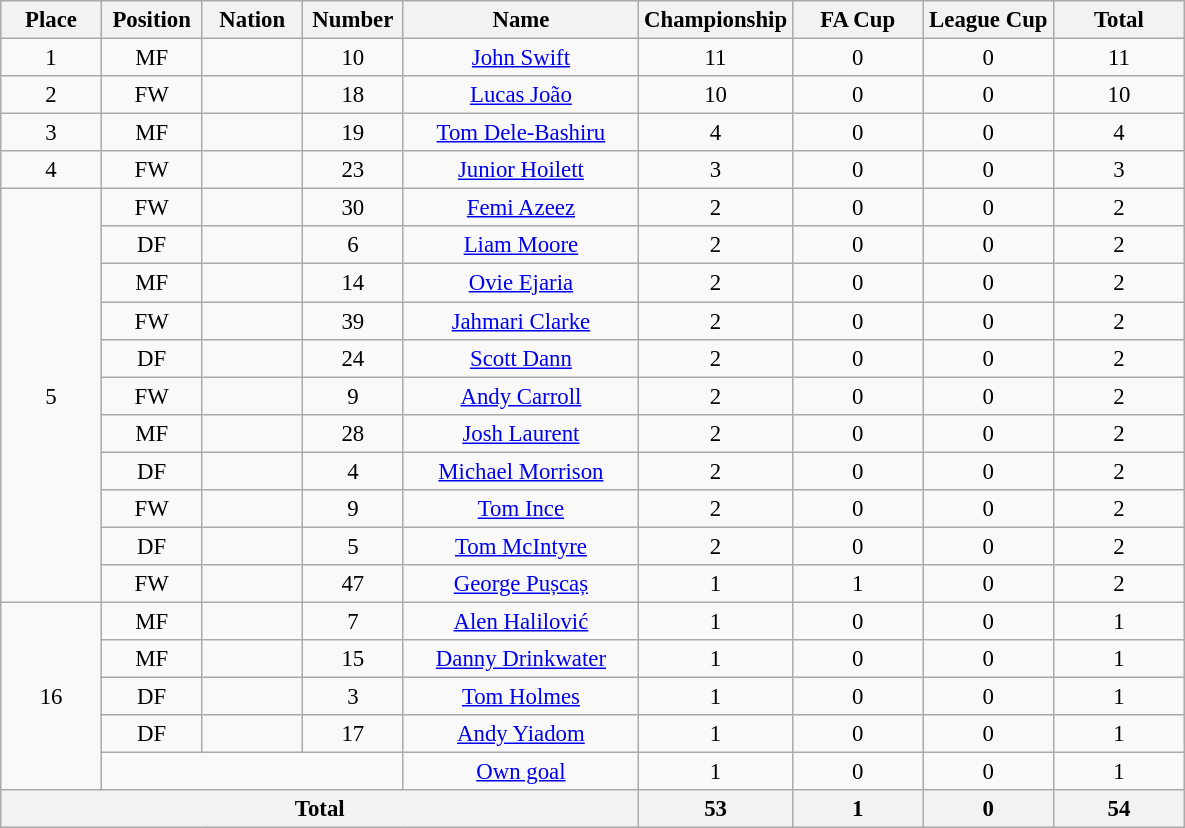<table class="wikitable" style="font-size: 95%; text-align: center">
<tr>
<th width=60>Place</th>
<th width=60>Position</th>
<th width=60>Nation</th>
<th width=60>Number</th>
<th width=150>Name</th>
<th width=80>Championship</th>
<th width=80>FA Cup</th>
<th width=80>League Cup</th>
<th width=80>Total</th>
</tr>
<tr>
<td>1</td>
<td>MF</td>
<td></td>
<td>10</td>
<td><a href='#'>John Swift</a></td>
<td>11</td>
<td>0</td>
<td>0</td>
<td>11</td>
</tr>
<tr>
<td>2</td>
<td>FW</td>
<td></td>
<td>18</td>
<td><a href='#'>Lucas João</a></td>
<td>10</td>
<td>0</td>
<td>0</td>
<td>10</td>
</tr>
<tr>
<td>3</td>
<td>MF</td>
<td></td>
<td>19</td>
<td><a href='#'>Tom Dele-Bashiru</a></td>
<td>4</td>
<td>0</td>
<td>0</td>
<td>4</td>
</tr>
<tr>
<td>4</td>
<td>FW</td>
<td></td>
<td>23</td>
<td><a href='#'>Junior Hoilett</a></td>
<td>3</td>
<td>0</td>
<td>0</td>
<td>3</td>
</tr>
<tr>
<td rowspan="11">5</td>
<td>FW</td>
<td></td>
<td>30</td>
<td><a href='#'>Femi Azeez</a></td>
<td>2</td>
<td>0</td>
<td>0</td>
<td>2</td>
</tr>
<tr>
<td>DF</td>
<td></td>
<td>6</td>
<td><a href='#'>Liam Moore</a></td>
<td>2</td>
<td>0</td>
<td>0</td>
<td>2</td>
</tr>
<tr>
<td>MF</td>
<td></td>
<td>14</td>
<td><a href='#'>Ovie Ejaria</a></td>
<td>2</td>
<td>0</td>
<td>0</td>
<td>2</td>
</tr>
<tr>
<td>FW</td>
<td></td>
<td>39</td>
<td><a href='#'>Jahmari Clarke</a></td>
<td>2</td>
<td>0</td>
<td>0</td>
<td>2</td>
</tr>
<tr>
<td>DF</td>
<td></td>
<td>24</td>
<td><a href='#'>Scott Dann</a></td>
<td>2</td>
<td>0</td>
<td>0</td>
<td>2</td>
</tr>
<tr>
<td>FW</td>
<td></td>
<td>9</td>
<td><a href='#'>Andy Carroll</a></td>
<td>2</td>
<td>0</td>
<td>0</td>
<td>2</td>
</tr>
<tr>
<td>MF</td>
<td></td>
<td>28</td>
<td><a href='#'>Josh Laurent</a></td>
<td>2</td>
<td>0</td>
<td>0</td>
<td>2</td>
</tr>
<tr>
<td>DF</td>
<td></td>
<td>4</td>
<td><a href='#'>Michael Morrison</a></td>
<td>2</td>
<td>0</td>
<td>0</td>
<td>2</td>
</tr>
<tr>
<td>FW</td>
<td></td>
<td>9</td>
<td><a href='#'>Tom Ince</a></td>
<td>2</td>
<td>0</td>
<td>0</td>
<td>2</td>
</tr>
<tr>
<td>DF</td>
<td></td>
<td>5</td>
<td><a href='#'>Tom McIntyre</a></td>
<td>2</td>
<td>0</td>
<td>0</td>
<td>2</td>
</tr>
<tr>
<td>FW</td>
<td></td>
<td>47</td>
<td><a href='#'>George Pușcaș</a></td>
<td>1</td>
<td>1</td>
<td>0</td>
<td>2</td>
</tr>
<tr>
<td rowspan="5">16</td>
<td>MF</td>
<td></td>
<td>7</td>
<td><a href='#'>Alen Halilović</a></td>
<td>1</td>
<td>0</td>
<td>0</td>
<td>1</td>
</tr>
<tr>
<td>MF</td>
<td></td>
<td>15</td>
<td><a href='#'>Danny Drinkwater</a></td>
<td>1</td>
<td>0</td>
<td>0</td>
<td>1</td>
</tr>
<tr>
<td>DF</td>
<td></td>
<td>3</td>
<td><a href='#'>Tom Holmes</a></td>
<td>1</td>
<td>0</td>
<td>0</td>
<td>1</td>
</tr>
<tr>
<td>DF</td>
<td></td>
<td>17</td>
<td><a href='#'>Andy Yiadom</a></td>
<td>1</td>
<td>0</td>
<td>0</td>
<td>1</td>
</tr>
<tr>
<td colspan="3"></td>
<td><a href='#'>Own goal</a></td>
<td>1</td>
<td>0</td>
<td>0</td>
<td>1</td>
</tr>
<tr>
<th colspan=5>Total</th>
<th>53</th>
<th>1</th>
<th>0</th>
<th>54</th>
</tr>
</table>
